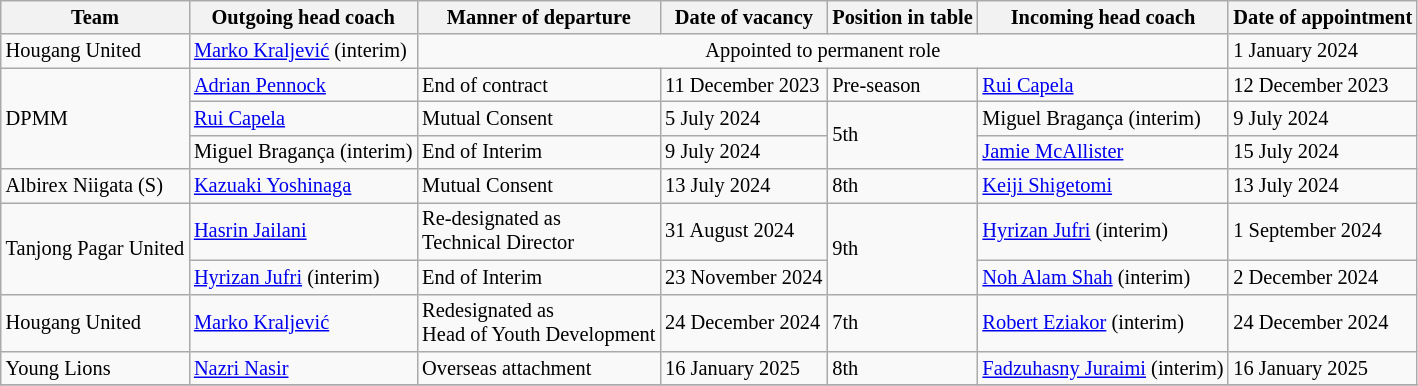<table class="wikitable sortable" style="font-size:85%;">
<tr>
<th>Team</th>
<th>Outgoing head coach</th>
<th>Manner of departure</th>
<th>Date of vacancy</th>
<th>Position in table</th>
<th>Incoming head coach</th>
<th>Date of appointment</th>
</tr>
<tr>
<td>Hougang United</td>
<td> <a href='#'>Marko Kraljević</a> (interim)</td>
<td align=center colspan=4>Appointed to permanent role</td>
<td>1 January 2024</td>
</tr>
<tr>
<td rowspan="3">DPMM</td>
<td> <a href='#'>Adrian Pennock</a></td>
<td>End of contract</td>
<td>11 December 2023</td>
<td rowspan="1">Pre-season</td>
<td> <a href='#'>Rui Capela</a></td>
<td>12 December 2023 </td>
</tr>
<tr>
<td> <a href='#'>Rui Capela</a></td>
<td>Mutual Consent</td>
<td>5 July 2024 </td>
<td rowspan="2">5th</td>
<td> Miguel Bragança (interim)</td>
<td>9 July 2024 </td>
</tr>
<tr>
<td> Miguel Bragança (interim)</td>
<td>End of Interim</td>
<td>9 July 2024 </td>
<td> <a href='#'>Jamie McAllister</a></td>
<td>15 July 2024 </td>
</tr>
<tr>
<td>Albirex Niigata (S)</td>
<td> <a href='#'>Kazuaki Yoshinaga</a></td>
<td>Mutual Consent</td>
<td>13 July 2024 </td>
<td rowspan="1">8th</td>
<td> <a href='#'>Keiji Shigetomi</a></td>
<td>13 July 2024 </td>
</tr>
<tr>
<td rowspan="2">Tanjong Pagar United</td>
<td> <a href='#'>Hasrin Jailani</a></td>
<td>Re-designated as <br> Technical Director</td>
<td>31 August 2024 </td>
<td rowspan="2">9th</td>
<td> <a href='#'>Hyrizan Jufri</a> (interim)</td>
<td>1 September 2024 </td>
</tr>
<tr>
<td> <a href='#'>Hyrizan Jufri</a> (interim)</td>
<td>End of Interim</td>
<td>23 November 2024</td>
<td> <a href='#'>Noh Alam Shah</a> (interim)</td>
<td>2 December 2024 </td>
</tr>
<tr>
<td>Hougang United</td>
<td> <a href='#'>Marko Kraljević</a></td>
<td>Redesignated as <br> Head of Youth Development</td>
<td>24 December 2024</td>
<td rowspan="1">7th</td>
<td> <a href='#'>Robert Eziakor</a> (interim)</td>
<td>24 December 2024 </td>
</tr>
<tr>
<td>Young Lions</td>
<td> <a href='#'>Nazri Nasir</a></td>
<td>Overseas attachment</td>
<td>16 January 2025</td>
<td rowspan="1">8th</td>
<td> <a href='#'>Fadzuhasny Juraimi</a> (interim)</td>
<td>16 January 2025 </td>
</tr>
<tr>
</tr>
</table>
